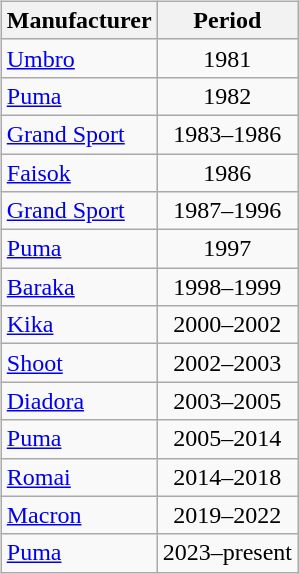<table style="width:250px; float:Left; padding-right: 1em;">
<tr>
<td valign=top width=100%><br><table class="wikitable" style="text-align:center">
<tr>
<th>Manufacturer</th>
<th>Period</th>
</tr>
<tr>
<td align="left"> <a href='#'>Umbro</a></td>
<td>1981</td>
</tr>
<tr>
<td align="left"> <a href='#'>Puma</a></td>
<td>1982</td>
</tr>
<tr>
<td align="left"> <a href='#'>Grand Sport</a></td>
<td>1983–1986</td>
</tr>
<tr>
<td align="left"> <a href='#'>Faisok</a></td>
<td>1986</td>
</tr>
<tr>
<td align="left"> <a href='#'>Grand Sport</a></td>
<td>1987–1996</td>
</tr>
<tr>
<td align="left"> <a href='#'>Puma</a></td>
<td>1997</td>
</tr>
<tr>
<td align="left"> <a href='#'>Baraka</a></td>
<td>1998–1999</td>
</tr>
<tr>
<td align="left"> <a href='#'>Kika</a></td>
<td>2000–2002</td>
</tr>
<tr>
<td align="left"> <a href='#'>Shoot</a></td>
<td>2002–2003</td>
</tr>
<tr>
<td align="left"> <a href='#'>Diadora</a></td>
<td>2003–2005</td>
</tr>
<tr>
<td align="left"> <a href='#'>Puma</a></td>
<td>2005–2014</td>
</tr>
<tr>
<td align="left"> <a href='#'>Romai</a></td>
<td>2014–2018</td>
</tr>
<tr>
<td align="Left"> <a href='#'>Macron</a></td>
<td>2019–2022</td>
</tr>
<tr>
<td align="left"> <a href='#'>Puma</a></td>
<td>2023–present</td>
</tr>
</table>
</td>
</tr>
</table>
